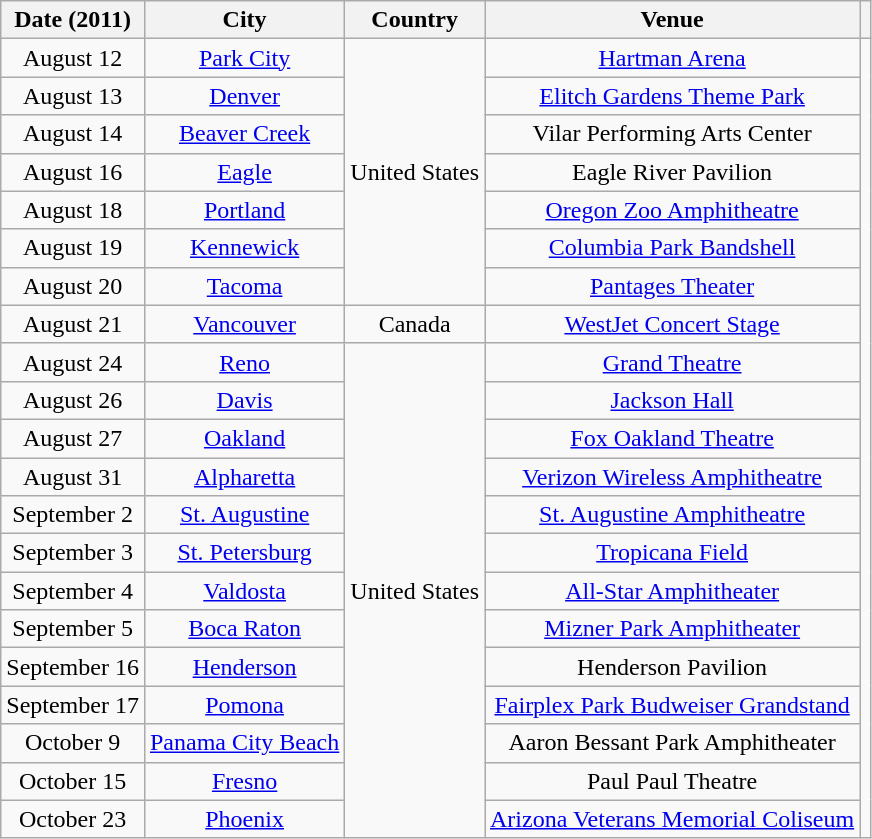<table class="wikitable plainrowheaders" style="text-align:center;">
<tr>
<th scope="col">Date (2011)</th>
<th scope="col">City</th>
<th scope="col">Country</th>
<th scope="col">Venue</th>
<th scope="col"></th>
</tr>
<tr>
<td>August 12</td>
<td><a href='#'>Park City</a></td>
<td rowspan="7">United States</td>
<td><a href='#'>Hartman Arena</a></td>
<td rowspan="21"></td>
</tr>
<tr>
<td>August 13</td>
<td><a href='#'>Denver</a></td>
<td><a href='#'>Elitch Gardens Theme Park</a></td>
</tr>
<tr>
<td>August 14</td>
<td><a href='#'>Beaver Creek</a></td>
<td>Vilar Performing Arts Center</td>
</tr>
<tr>
<td>August 16</td>
<td><a href='#'>Eagle</a></td>
<td>Eagle River Pavilion</td>
</tr>
<tr>
<td>August 18</td>
<td><a href='#'>Portland</a></td>
<td><a href='#'>Oregon Zoo Amphitheatre</a></td>
</tr>
<tr>
<td>August 19</td>
<td><a href='#'>Kennewick</a></td>
<td><a href='#'>Columbia Park Bandshell</a></td>
</tr>
<tr>
<td>August 20</td>
<td><a href='#'>Tacoma</a></td>
<td><a href='#'>Pantages Theater</a></td>
</tr>
<tr>
<td>August 21</td>
<td><a href='#'>Vancouver</a></td>
<td>Canada</td>
<td><a href='#'>WestJet Concert Stage</a></td>
</tr>
<tr>
<td>August 24</td>
<td><a href='#'>Reno</a></td>
<td rowspan="13">United States</td>
<td><a href='#'>Grand Theatre</a></td>
</tr>
<tr>
<td>August 26</td>
<td><a href='#'>Davis</a></td>
<td><a href='#'>Jackson Hall</a></td>
</tr>
<tr>
<td>August 27</td>
<td><a href='#'>Oakland</a></td>
<td><a href='#'>Fox Oakland Theatre</a></td>
</tr>
<tr>
<td>August 31</td>
<td><a href='#'>Alpharetta</a></td>
<td><a href='#'>Verizon Wireless Amphitheatre</a></td>
</tr>
<tr>
<td>September 2</td>
<td><a href='#'>St. Augustine</a></td>
<td><a href='#'>St. Augustine Amphitheatre</a></td>
</tr>
<tr>
<td>September 3</td>
<td><a href='#'>St. Petersburg</a></td>
<td><a href='#'>Tropicana Field</a></td>
</tr>
<tr>
<td>September 4</td>
<td><a href='#'>Valdosta</a></td>
<td><a href='#'>All-Star Amphitheater</a></td>
</tr>
<tr>
<td>September 5</td>
<td><a href='#'>Boca Raton</a></td>
<td><a href='#'>Mizner Park Amphitheater</a></td>
</tr>
<tr>
<td>September 16</td>
<td><a href='#'>Henderson</a></td>
<td>Henderson Pavilion</td>
</tr>
<tr>
<td>September 17</td>
<td><a href='#'>Pomona</a></td>
<td><a href='#'>Fairplex Park Budweiser Grandstand</a></td>
</tr>
<tr>
<td>October 9</td>
<td><a href='#'>Panama City Beach</a></td>
<td>Aaron Bessant Park Amphitheater</td>
</tr>
<tr>
<td>October 15</td>
<td><a href='#'>Fresno</a></td>
<td>Paul Paul Theatre</td>
</tr>
<tr>
<td>October 23</td>
<td><a href='#'>Phoenix</a></td>
<td><a href='#'>Arizona Veterans Memorial Coliseum</a></td>
</tr>
</table>
